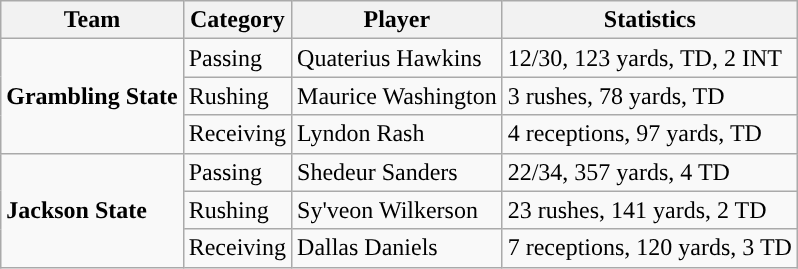<table class="wikitable" style="float: left;">
<tr>
<th>Team</th>
<th>Category</th>
<th>Player</th>
<th>Statistics</th>
</tr>
<tr>
<td rowspan=3><strong>Grambling State</strong></td>
<td>Passing</td>
<td>Quaterius Hawkins</td>
<td>12/30, 123 yards, TD, 2 INT</td>
</tr>
<tr>
<td>Rushing</td>
<td>Maurice Washington</td>
<td>3 rushes, 78 yards, TD</td>
</tr>
<tr>
<td>Receiving</td>
<td>Lyndon Rash</td>
<td>4 receptions, 97 yards, TD</td>
</tr>
<tr>
<td rowspan=3><strong>Jackson State</strong></td>
<td>Passing</td>
<td>Shedeur Sanders</td>
<td>22/34, 357 yards, 4 TD</td>
</tr>
<tr>
<td>Rushing</td>
<td>Sy'veon Wilkerson</td>
<td>23 rushes, 141 yards, 2 TD</td>
</tr>
<tr>
<td>Receiving</td>
<td>Dallas Daniels</td>
<td>7 receptions, 120 yards, 3 TD</td>
</tr>
</table>
